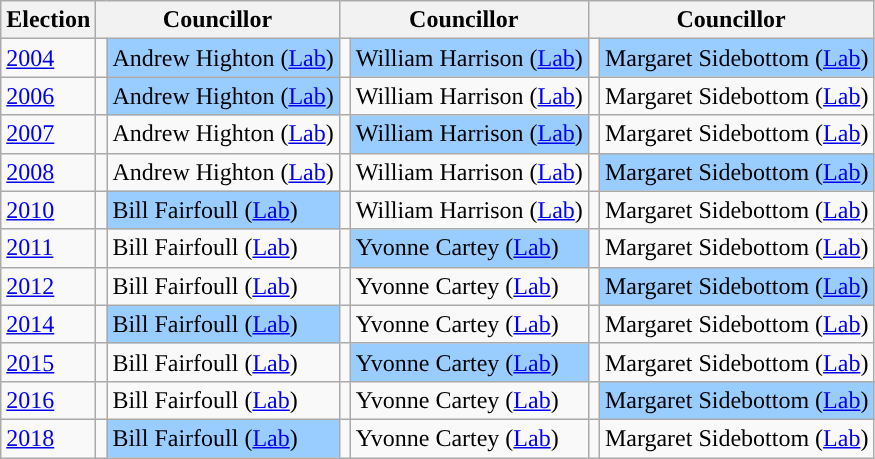<table class="wikitable">
<tr>
<th>Election</th>
<th colspan="2">Councillor</th>
<th colspan="2">Councillor</th>
<th colspan="2">Councillor</th>
</tr>
<tr>
<td><a href='#'>2004</a></td>
<td style="background-color: "></td>
<td bgcolor="#99CCFF">Andrew Highton (<a href='#'>Lab</a>)</td>
<td style="background-color: "></td>
<td bgcolor="#99CCFF">William Harrison (<a href='#'>Lab</a>)</td>
<td style="background-color: "></td>
<td bgcolor="#99CCFF">Margaret Sidebottom (<a href='#'>Lab</a>)</td>
</tr>
<tr>
<td><a href='#'>2006</a></td>
<td style="background-color: "></td>
<td bgcolor="#99CCFF">Andrew Highton (<a href='#'>Lab</a>)</td>
<td style="background-color: "></td>
<td>William Harrison (<a href='#'>Lab</a>)</td>
<td style="background-color: "></td>
<td>Margaret Sidebottom (<a href='#'>Lab</a>)</td>
</tr>
<tr>
<td><a href='#'>2007</a></td>
<td style="background-color: "></td>
<td>Andrew Highton (<a href='#'>Lab</a>)</td>
<td style="background-color: "></td>
<td bgcolor="#99CCFF">William Harrison (<a href='#'>Lab</a>)</td>
<td style="background-color: "></td>
<td>Margaret Sidebottom (<a href='#'>Lab</a>)</td>
</tr>
<tr>
<td><a href='#'>2008</a></td>
<td style="background-color: "></td>
<td>Andrew Highton (<a href='#'>Lab</a>)</td>
<td style="background-color: "></td>
<td>William Harrison (<a href='#'>Lab</a>)</td>
<td style="background-color: "></td>
<td bgcolor="#99CCFF">Margaret Sidebottom (<a href='#'>Lab</a>)</td>
</tr>
<tr>
<td><a href='#'>2010</a></td>
<td style="background-color: "></td>
<td bgcolor="#99CCFF">Bill Fairfoull (<a href='#'>Lab</a>)</td>
<td style="background-color: "></td>
<td>William Harrison (<a href='#'>Lab</a>)</td>
<td style="background-color: "></td>
<td>Margaret Sidebottom (<a href='#'>Lab</a>)</td>
</tr>
<tr>
<td><a href='#'>2011</a></td>
<td style="background-color: "></td>
<td>Bill Fairfoull (<a href='#'>Lab</a>)</td>
<td style="background-color: "></td>
<td bgcolor="#99CCFF">Yvonne Cartey (<a href='#'>Lab</a>)</td>
<td style="background-color: "></td>
<td>Margaret Sidebottom (<a href='#'>Lab</a>)</td>
</tr>
<tr>
<td><a href='#'>2012</a></td>
<td style="background-color: "></td>
<td>Bill Fairfoull (<a href='#'>Lab</a>)</td>
<td style="background-color: "></td>
<td>Yvonne Cartey (<a href='#'>Lab</a>)</td>
<td style="background-color: "></td>
<td bgcolor="#99CCFF">Margaret Sidebottom (<a href='#'>Lab</a>)</td>
</tr>
<tr>
<td><a href='#'>2014</a></td>
<td style="background-color: "></td>
<td bgcolor="#99CCFF">Bill Fairfoull (<a href='#'>Lab</a>)</td>
<td style="background-color: "></td>
<td>Yvonne Cartey (<a href='#'>Lab</a>)</td>
<td style="background-color: "></td>
<td>Margaret Sidebottom (<a href='#'>Lab</a>)</td>
</tr>
<tr>
<td><a href='#'>2015</a></td>
<td style="background-color: "></td>
<td>Bill Fairfoull (<a href='#'>Lab</a>)</td>
<td style="background-color: "></td>
<td bgcolor="#99CCFF">Yvonne Cartey (<a href='#'>Lab</a>)</td>
<td style="background-color: "></td>
<td>Margaret Sidebottom (<a href='#'>Lab</a>)</td>
</tr>
<tr>
<td><a href='#'>2016</a></td>
<td style="background-color: "></td>
<td>Bill Fairfoull (<a href='#'>Lab</a>)</td>
<td style="background-color: "></td>
<td>Yvonne Cartey (<a href='#'>Lab</a>)</td>
<td style="background-color: "></td>
<td bgcolor="#99CCFF">Margaret Sidebottom (<a href='#'>Lab</a>)</td>
</tr>
<tr>
<td><a href='#'>2018</a></td>
<td style="background-color: "></td>
<td bgcolor="#99CCFF">Bill Fairfoull (<a href='#'>Lab</a>)</td>
<td style="background-color: "></td>
<td>Yvonne Cartey (<a href='#'>Lab</a>)</td>
<td style="background-color: "></td>
<td>Margaret Sidebottom (<a href='#'>Lab</a>)</td>
</tr>
</table>
